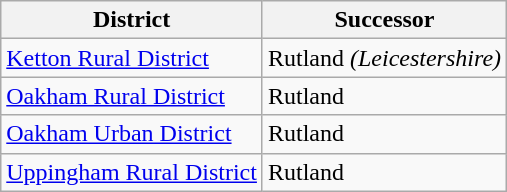<table class="wikitable">
<tr>
<th>District</th>
<th>Successor</th>
</tr>
<tr>
<td><a href='#'>Ketton Rural District</a></td>
<td>Rutland <em>(Leicestershire)</em></td>
</tr>
<tr>
<td><a href='#'>Oakham Rural District</a></td>
<td>Rutland</td>
</tr>
<tr>
<td><a href='#'>Oakham Urban District</a></td>
<td>Rutland</td>
</tr>
<tr>
<td><a href='#'>Uppingham Rural District</a></td>
<td>Rutland</td>
</tr>
</table>
